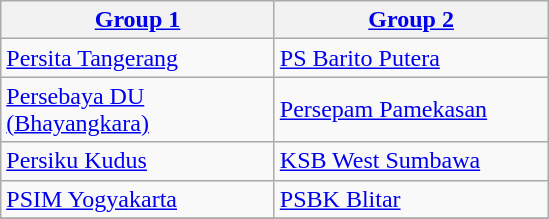<table class="wikitable">
<tr>
<th width=175><a href='#'>Group 1</a></th>
<th width=175><a href='#'>Group 2</a></th>
</tr>
<tr>
<td><a href='#'>Persita Tangerang</a></td>
<td><a href='#'>PS Barito Putera</a></td>
</tr>
<tr>
<td><a href='#'>Persebaya DU (Bhayangkara)</a></td>
<td><a href='#'>Persepam Pamekasan</a></td>
</tr>
<tr>
<td><a href='#'>Persiku Kudus</a></td>
<td><a href='#'>KSB West Sumbawa</a></td>
</tr>
<tr>
<td><a href='#'>PSIM Yogyakarta</a></td>
<td><a href='#'>PSBK Blitar</a></td>
</tr>
<tr>
</tr>
</table>
